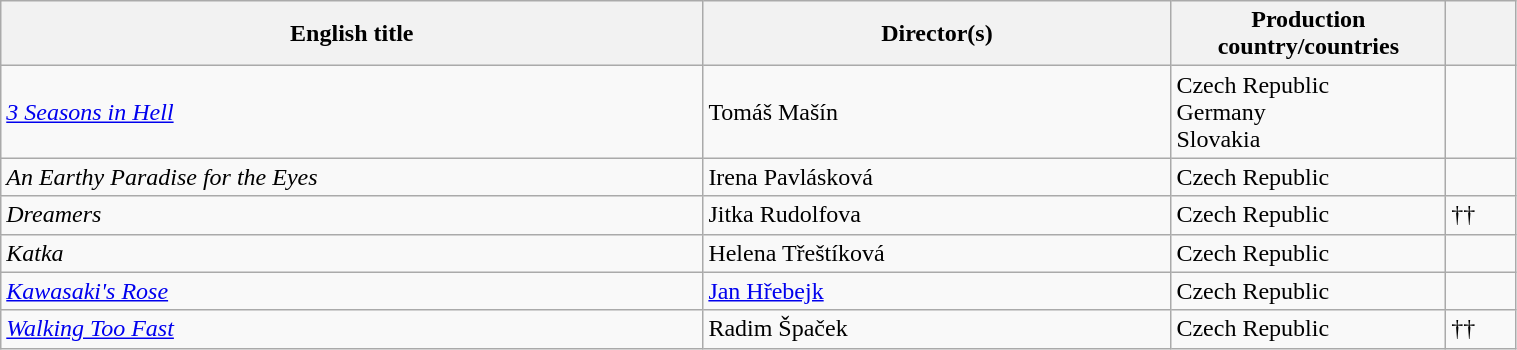<table class="sortable wikitable" width="80%" cellpadding="5">
<tr>
<th width="30%">English title</th>
<th width="20%">Director(s)</th>
<th width="10%">Production country/countries</th>
<th width="3%"></th>
</tr>
<tr>
<td><em><a href='#'>3 Seasons in Hell</a></em></td>
<td>Tomáš Mašín</td>
<td>Czech Republic<br>Germany<br>Slovakia</td>
<td></td>
</tr>
<tr>
<td><em>An Earthy Paradise for the Eyes</em></td>
<td>Irena Pavlásková</td>
<td>Czech Republic</td>
<td></td>
</tr>
<tr>
<td><em>Dreamers</em></td>
<td>Jitka Rudolfova</td>
<td>Czech Republic</td>
<td>††</td>
</tr>
<tr>
<td><em>Katka</em></td>
<td>Helena Třeštíková</td>
<td>Czech Republic</td>
<td></td>
</tr>
<tr>
<td><em><a href='#'>Kawasaki's Rose</a></em></td>
<td><a href='#'>Jan Hřebejk</a></td>
<td>Czech Republic</td>
<td></td>
</tr>
<tr>
<td><em><a href='#'>Walking Too Fast</a></em></td>
<td>Radim Špaček</td>
<td>Czech Republic</td>
<td>††</td>
</tr>
</table>
